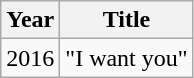<table class="wikitable">
<tr>
<th>Year</th>
<th>Title</th>
</tr>
<tr>
<td>2016</td>
<td>"I want you"</td>
</tr>
</table>
